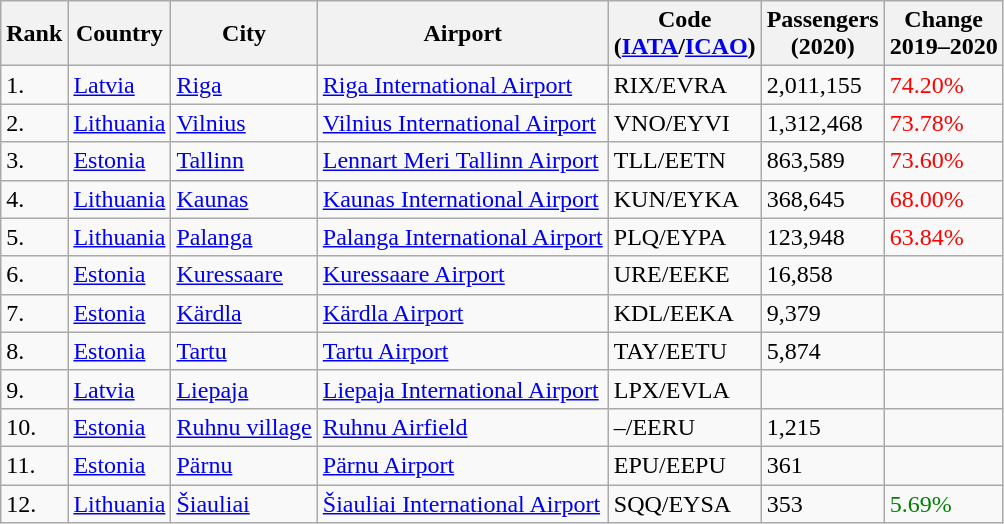<table class="wikitable sortable">
<tr>
<th>Rank</th>
<th>Country</th>
<th>City</th>
<th>Airport</th>
<th>Code<br>(<a href='#'>IATA</a>/<a href='#'>ICAO</a>)</th>
<th>Passengers<br>(2020)</th>
<th>Change<br>2019–2020</th>
</tr>
<tr>
<td>1.</td>
<td> <a href='#'>Latvia</a></td>
<td><a href='#'>Riga</a></td>
<td><a href='#'>Riga International Airport</a></td>
<td>RIX/EVRA</td>
<td>2,011,155</td>
<td style="color:red"> 74.20%</td>
</tr>
<tr>
<td>2.</td>
<td> <a href='#'>Lithuania</a></td>
<td><a href='#'>Vilnius</a></td>
<td><a href='#'>Vilnius International Airport</a></td>
<td>VNO/EYVI</td>
<td>1,312,468</td>
<td style="color:red"> 73.78%</td>
</tr>
<tr>
<td>3.</td>
<td> <a href='#'>Estonia</a></td>
<td><a href='#'>Tallinn</a></td>
<td><a href='#'>Lennart Meri Tallinn Airport</a></td>
<td>TLL/EETN</td>
<td>863,589</td>
<td style="color:red"> 73.60%</td>
</tr>
<tr>
<td>4.</td>
<td> <a href='#'>Lithuania</a></td>
<td><a href='#'>Kaunas</a></td>
<td><a href='#'>Kaunas International Airport</a></td>
<td>KUN/EYKA</td>
<td>368,645</td>
<td style="color:red"> 68.00%</td>
</tr>
<tr>
<td>5.</td>
<td> <a href='#'>Lithuania</a></td>
<td><a href='#'>Palanga</a></td>
<td><a href='#'>Palanga International Airport</a></td>
<td>PLQ/EYPA</td>
<td>123,948</td>
<td style="color:red"> 63.84%</td>
</tr>
<tr>
<td>6.</td>
<td> <a href='#'>Estonia</a></td>
<td><a href='#'>Kuressaare</a></td>
<td><a href='#'>Kuressaare Airport</a></td>
<td>URE/EEKE</td>
<td>16,858</td>
<td style="color:red"></td>
</tr>
<tr>
<td>7.</td>
<td> <a href='#'>Estonia</a></td>
<td><a href='#'>Kärdla</a></td>
<td><a href='#'>Kärdla Airport</a></td>
<td>KDL/EEKA</td>
<td>9,379</td>
<td style="color:"></td>
</tr>
<tr>
<td>8.</td>
<td> <a href='#'>Estonia</a></td>
<td><a href='#'>Tartu</a></td>
<td><a href='#'>Tartu Airport</a></td>
<td>TAY/EETU</td>
<td>5,874</td>
<td style="color:"></td>
</tr>
<tr>
<td>9.</td>
<td> <a href='#'>Latvia</a></td>
<td><a href='#'>Liepaja</a></td>
<td><a href='#'>Liepaja International Airport</a></td>
<td>LPX/EVLA</td>
<td></td>
<td style="color:red"></td>
</tr>
<tr>
<td>10.</td>
<td> <a href='#'>Estonia</a></td>
<td><a href='#'>Ruhnu village</a></td>
<td><a href='#'>Ruhnu Airfield</a></td>
<td>–/EERU</td>
<td>1,215</td>
<td style="color:"></td>
</tr>
<tr>
<td>11.</td>
<td> <a href='#'>Estonia</a></td>
<td><a href='#'>Pärnu</a></td>
<td><a href='#'>Pärnu Airport</a></td>
<td>EPU/EEPU</td>
<td>361</td>
<td style="color:"></td>
</tr>
<tr>
<td>12.</td>
<td> <a href='#'>Lithuania</a></td>
<td><a href='#'>Šiauliai</a></td>
<td><a href='#'>Šiauliai International Airport</a></td>
<td>SQQ/EYSA</td>
<td>353</td>
<td style="color:green"> 5.69%</td>
</tr>
</table>
